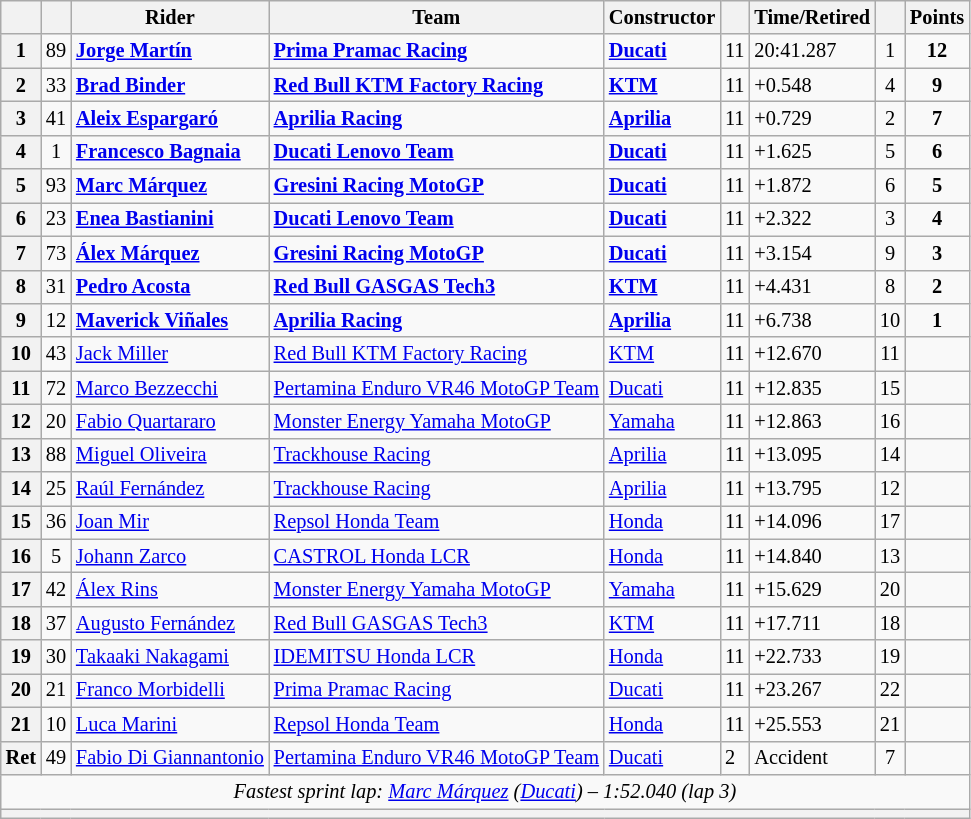<table class="wikitable sortable" style="font-size: 85%;">
<tr>
<th scope="col"></th>
<th scope="col"></th>
<th scope="col">Rider</th>
<th scope="col">Team</th>
<th scope="col">Constructor</th>
<th scope="col" class="unsortable"></th>
<th scope="col" class="unsortable">Time/Retired</th>
<th scope="col"></th>
<th scope="col">Points</th>
</tr>
<tr>
<th scope="row">1</th>
<td align="center">89</td>
<td data-sort-value="mart"> <strong><a href='#'>Jorge Martín</a></strong></td>
<td><strong><a href='#'>Prima Pramac Racing</a></strong></td>
<td><strong><a href='#'>Ducati</a></strong></td>
<td>11</td>
<td>20:41.287</td>
<td align="center">1</td>
<td align="center"><strong>12</strong></td>
</tr>
<tr>
<th scope="row">2</th>
<td align="center">33</td>
<td data-sort-value="bin"> <strong><a href='#'>Brad Binder</a></strong></td>
<td><strong><a href='#'>Red Bull KTM Factory Racing</a></strong></td>
<td><strong><a href='#'>KTM</a></strong></td>
<td>11</td>
<td>+0.548</td>
<td align="center">4</td>
<td align="center"><strong>9</strong></td>
</tr>
<tr>
<th scope="row">3</th>
<td align="center">41</td>
<td data-sort-value="esp"> <strong><a href='#'>Aleix Espargaró</a></strong></td>
<td><strong><a href='#'>Aprilia Racing</a></strong></td>
<td><strong><a href='#'>Aprilia</a></strong></td>
<td>11</td>
<td>+0.729</td>
<td align="center">2</td>
<td align="center"><strong>7</strong></td>
</tr>
<tr>
<th scope="row">4</th>
<td align="center">1</td>
<td data-sort-value="bag"> <strong><a href='#'>Francesco Bagnaia</a></strong></td>
<td><strong><a href='#'>Ducati Lenovo Team</a></strong></td>
<td><strong><a href='#'>Ducati</a></strong></td>
<td>11</td>
<td>+1.625</td>
<td align="center">5</td>
<td align="center"><strong>6</strong></td>
</tr>
<tr>
<th scope="row">5</th>
<td align="center">93</td>
<td data-sort-value="marqm"> <strong><a href='#'>Marc Márquez</a></strong></td>
<td><strong><a href='#'>Gresini Racing MotoGP</a></strong></td>
<td><strong><a href='#'>Ducati</a></strong></td>
<td>11</td>
<td>+1.872</td>
<td align="center">6</td>
<td align="center"><strong>5</strong></td>
</tr>
<tr>
<th scope="row">6</th>
<td align="center">23</td>
<td data-sort-value="bas"> <strong><a href='#'>Enea Bastianini</a></strong></td>
<td><strong><a href='#'>Ducati Lenovo Team</a></strong></td>
<td><strong><a href='#'>Ducati</a></strong></td>
<td>11</td>
<td>+2.322</td>
<td align="center">3</td>
<td align="center"><strong>4</strong></td>
</tr>
<tr>
<th scope="row">7</th>
<td align="center">73</td>
<td data-sort-value="marqa"> <strong><a href='#'>Álex Márquez</a></strong></td>
<td><strong><a href='#'>Gresini Racing MotoGP</a></strong></td>
<td><strong><a href='#'>Ducati</a></strong></td>
<td>11</td>
<td>+3.154</td>
<td align="center">9</td>
<td align="center"><strong>3</strong></td>
</tr>
<tr>
<th scope="row">8</th>
<td align="center">31</td>
<td data-sort-value="aco"> <strong><a href='#'>Pedro Acosta</a></strong></td>
<td><strong><a href='#'>Red Bull GASGAS Tech3</a></strong></td>
<td><strong><a href='#'>KTM</a></strong></td>
<td>11</td>
<td>+4.431</td>
<td align="center">8</td>
<td align="center"><strong>2</strong></td>
</tr>
<tr>
<th scope="row">9</th>
<td align="center">12</td>
<td data-sort-value="vin"> <strong><a href='#'>Maverick Viñales</a></strong></td>
<td><strong><a href='#'>Aprilia Racing</a></strong></td>
<td><strong><a href='#'>Aprilia</a></strong></td>
<td>11</td>
<td>+6.738</td>
<td align="center">10</td>
<td align="center"><strong>1</strong></td>
</tr>
<tr>
<th scope="row">10</th>
<td align="center">43</td>
<td data-sort-value="mil"> <a href='#'>Jack Miller</a></td>
<td><a href='#'>Red Bull KTM Factory Racing</a></td>
<td><a href='#'>KTM</a></td>
<td>11</td>
<td>+12.670</td>
<td align="center">11</td>
<td align="center"></td>
</tr>
<tr>
<th scope="row">11</th>
<td align="center">72</td>
<td data-sort-value="bez"> <a href='#'>Marco Bezzecchi</a></td>
<td><a href='#'>Pertamina Enduro VR46 MotoGP Team</a></td>
<td><a href='#'>Ducati</a></td>
<td>11</td>
<td>+12.835</td>
<td align="center">15</td>
<td></td>
</tr>
<tr>
<th scope="row">12</th>
<td align="center">20</td>
<td data-sort-value="qua"> <a href='#'>Fabio Quartararo</a></td>
<td><a href='#'>Monster Energy Yamaha MotoGP</a></td>
<td><a href='#'>Yamaha</a></td>
<td>11</td>
<td>+12.863</td>
<td align="center">16</td>
<td align="center"></td>
</tr>
<tr>
<th scope="row">13</th>
<td align="center">88</td>
<td data-sort-value="oli"> <a href='#'>Miguel Oliveira</a></td>
<td><a href='#'>Trackhouse Racing</a></td>
<td><a href='#'>Aprilia</a></td>
<td>11</td>
<td>+13.095</td>
<td align="center">14</td>
<td align="center"></td>
</tr>
<tr>
<th scope="row">14</th>
<td align="center">25</td>
<td data-sort-value="ferr"> <a href='#'>Raúl Fernández</a></td>
<td><a href='#'>Trackhouse Racing</a></td>
<td><a href='#'>Aprilia</a></td>
<td>11</td>
<td>+13.795</td>
<td align="center">12</td>
<td align="center"></td>
</tr>
<tr>
<th scope="row">15</th>
<td align="center">36</td>
<td data-sort-value="mir"> <a href='#'>Joan Mir</a></td>
<td><a href='#'>Repsol Honda Team</a></td>
<td><a href='#'>Honda</a></td>
<td>11</td>
<td>+14.096</td>
<td align="center">17</td>
<td align="center"></td>
</tr>
<tr>
<th scope="row">16</th>
<td align="center">5</td>
<td data-sort-value="zar"> <a href='#'>Johann Zarco</a></td>
<td><a href='#'>CASTROL Honda LCR</a></td>
<td><a href='#'>Honda</a></td>
<td>11</td>
<td>+14.840</td>
<td align="center">13</td>
<td align="center"></td>
</tr>
<tr>
<th scope="row">17</th>
<td align="center">42</td>
<td data-sort-value="rin"> <a href='#'>Álex Rins</a></td>
<td><a href='#'>Monster Energy Yamaha MotoGP</a></td>
<td><a href='#'>Yamaha</a></td>
<td>11</td>
<td>+15.629</td>
<td align="center">20</td>
<td align="center"></td>
</tr>
<tr>
<th scope="row">18</th>
<td align="center">37</td>
<td data-sort-value="fera"> <a href='#'>Augusto Fernández</a></td>
<td><a href='#'>Red Bull GASGAS Tech3</a></td>
<td><a href='#'>KTM</a></td>
<td>11</td>
<td>+17.711</td>
<td align="center">18</td>
<td align="center"></td>
</tr>
<tr>
<th scope="row">19</th>
<td align="center">30</td>
<td data-sort-value="nak"> <a href='#'>Takaaki Nakagami</a></td>
<td><a href='#'>IDEMITSU Honda LCR</a></td>
<td><a href='#'>Honda</a></td>
<td>11</td>
<td>+22.733</td>
<td align="center">19</td>
<td align="center"></td>
</tr>
<tr>
<th scope="row">20</th>
<td align="center">21</td>
<td data-sort-value="mor"> <a href='#'>Franco Morbidelli</a></td>
<td><a href='#'>Prima Pramac Racing</a></td>
<td><a href='#'>Ducati</a></td>
<td>11</td>
<td>+23.267</td>
<td align="center">22</td>
<td align="center"></td>
</tr>
<tr>
<th scope="row">21</th>
<td align="center">10</td>
<td data-sort-value="mari"> <a href='#'>Luca Marini</a></td>
<td><a href='#'>Repsol Honda Team</a></td>
<td><a href='#'>Honda</a></td>
<td>11</td>
<td>+25.553</td>
<td align="center">21</td>
<td align="center"></td>
</tr>
<tr>
<th scope="row">Ret</th>
<td align="center">49</td>
<td data-sort-value="dig"> <a href='#'>Fabio Di Giannantonio</a></td>
<td><a href='#'>Pertamina Enduro VR46 MotoGP Team</a></td>
<td><a href='#'>Ducati</a></td>
<td>2</td>
<td>Accident</td>
<td align="center">7</td>
<td align="center"></td>
</tr>
<tr class="sortbottom">
<td colspan="9" style="text-align:center"><em>Fastest sprint lap:  <a href='#'>Marc Márquez</a> (<a href='#'>Ducati</a>) – 1:52.040 (lap 3)</em></td>
</tr>
<tr>
<th colspan=9></th>
</tr>
</table>
